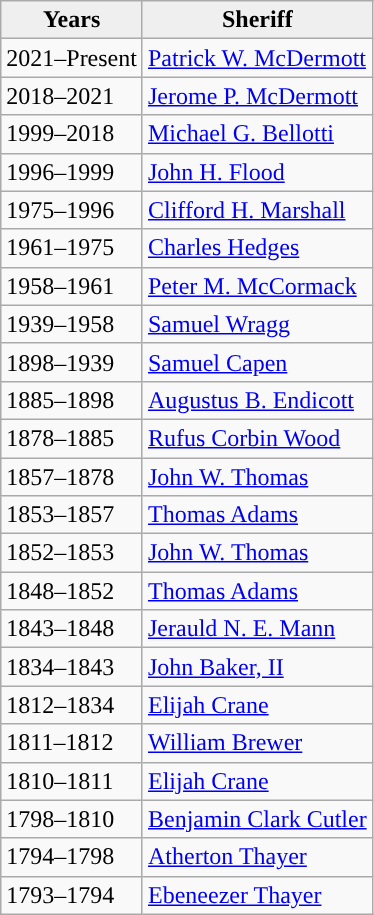<table class="wikitable" margin-left:1em">
<tr>
<th style="background:#efefef;">Years</th>
<th style="background:#efefef">Sheriff</th>
</tr>
<tr>
<td>2021–Present</td>
<td><a href='#'>Patrick W. McDermott</a></td>
</tr>
<tr>
<td>2018–2021</td>
<td><a href='#'>Jerome P. McDermott</a></td>
</tr>
<tr>
<td>1999–2018</td>
<td><a href='#'>Michael G. Bellotti</a></td>
</tr>
<tr>
<td>1996–1999</td>
<td><a href='#'>John H. Flood</a></td>
</tr>
<tr>
<td>1975–1996</td>
<td><a href='#'>Clifford H. Marshall</a></td>
</tr>
<tr>
<td>1961–1975</td>
<td><a href='#'>Charles Hedges</a></td>
</tr>
<tr>
<td>1958–1961</td>
<td><a href='#'>Peter M. McCormack</a></td>
</tr>
<tr>
<td>1939–1958</td>
<td><a href='#'>Samuel Wragg</a></td>
</tr>
<tr>
<td>1898–1939</td>
<td><a href='#'>Samuel Capen</a></td>
</tr>
<tr>
<td>1885–1898</td>
<td><a href='#'>Augustus B. Endicott</a></td>
</tr>
<tr>
<td>1878–1885</td>
<td><a href='#'>Rufus Corbin Wood</a></td>
</tr>
<tr>
<td>1857–1878</td>
<td><a href='#'>John W. Thomas</a></td>
</tr>
<tr>
<td>1853–1857</td>
<td><a href='#'>Thomas Adams</a></td>
</tr>
<tr>
<td>1852–1853</td>
<td><a href='#'>John W. Thomas</a></td>
</tr>
<tr>
<td>1848–1852</td>
<td><a href='#'>Thomas Adams</a></td>
</tr>
<tr>
<td>1843–1848</td>
<td><a href='#'>Jerauld N. E. Mann</a></td>
</tr>
<tr>
<td>1834–1843</td>
<td><a href='#'>John Baker, II</a></td>
</tr>
<tr>
<td>1812–1834</td>
<td><a href='#'>Elijah Crane</a></td>
</tr>
<tr>
<td>1811–1812</td>
<td><a href='#'>William Brewer</a></td>
</tr>
<tr>
<td>1810–1811</td>
<td><a href='#'>Elijah Crane</a></td>
</tr>
<tr>
<td>1798–1810</td>
<td><a href='#'>Benjamin Clark Cutler</a></td>
</tr>
<tr>
<td>1794–1798</td>
<td><a href='#'>Atherton Thayer</a></td>
</tr>
<tr>
<td>1793–1794</td>
<td><a href='#'>Ebeneezer Thayer</a></td>
</tr>
</table>
